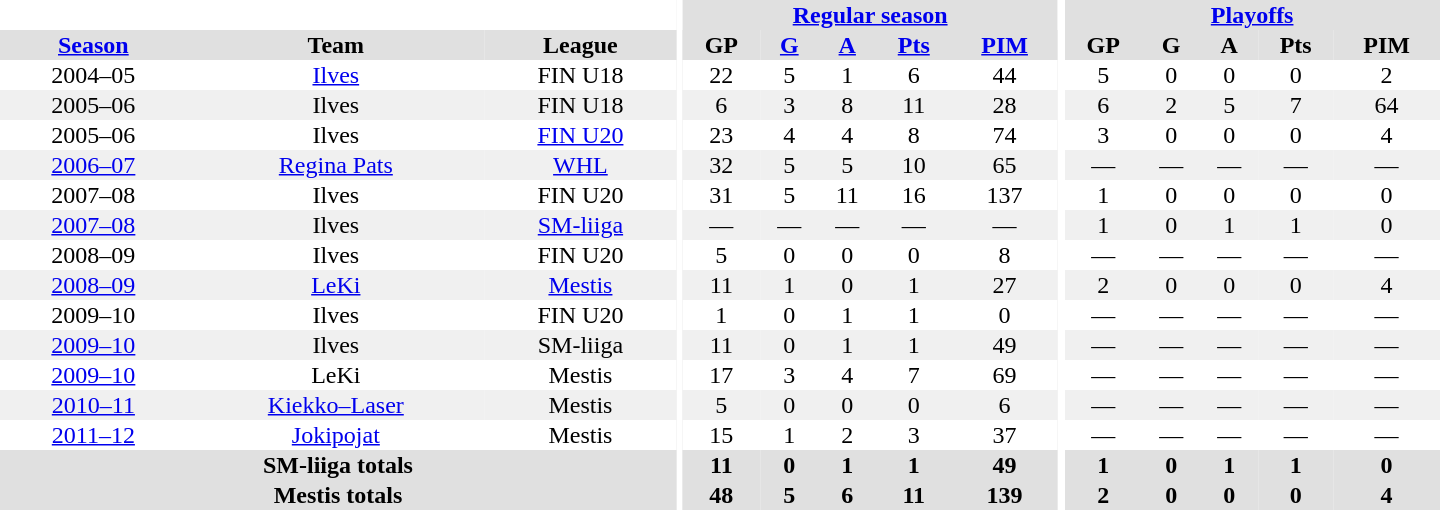<table border="0" cellpadding="1" cellspacing="0" style="text-align:center; width:60em">
<tr bgcolor="#e0e0e0">
<th colspan="3" bgcolor="#ffffff"></th>
<th rowspan="99" bgcolor="#ffffff"></th>
<th colspan="5"><a href='#'>Regular season</a></th>
<th rowspan="99" bgcolor="#ffffff"></th>
<th colspan="5"><a href='#'>Playoffs</a></th>
</tr>
<tr bgcolor="#e0e0e0">
<th><a href='#'>Season</a></th>
<th>Team</th>
<th>League</th>
<th>GP</th>
<th><a href='#'>G</a></th>
<th><a href='#'>A</a></th>
<th><a href='#'>Pts</a></th>
<th><a href='#'>PIM</a></th>
<th>GP</th>
<th>G</th>
<th>A</th>
<th>Pts</th>
<th>PIM</th>
</tr>
<tr>
<td>2004–05</td>
<td><a href='#'>Ilves</a></td>
<td>FIN U18</td>
<td>22</td>
<td>5</td>
<td>1</td>
<td>6</td>
<td>44</td>
<td>5</td>
<td>0</td>
<td>0</td>
<td>0</td>
<td>2</td>
</tr>
<tr bgcolor="#f0f0f0">
<td>2005–06</td>
<td>Ilves</td>
<td>FIN U18</td>
<td>6</td>
<td>3</td>
<td>8</td>
<td>11</td>
<td>28</td>
<td>6</td>
<td>2</td>
<td>5</td>
<td>7</td>
<td>64</td>
</tr>
<tr>
<td>2005–06</td>
<td>Ilves</td>
<td><a href='#'>FIN U20</a></td>
<td>23</td>
<td>4</td>
<td>4</td>
<td>8</td>
<td>74</td>
<td>3</td>
<td>0</td>
<td>0</td>
<td>0</td>
<td>4</td>
</tr>
<tr bgcolor="#f0f0f0">
<td><a href='#'>2006–07</a></td>
<td><a href='#'>Regina Pats</a></td>
<td><a href='#'>WHL</a></td>
<td>32</td>
<td>5</td>
<td>5</td>
<td>10</td>
<td>65</td>
<td>—</td>
<td>—</td>
<td>—</td>
<td>—</td>
<td>—</td>
</tr>
<tr>
<td>2007–08</td>
<td>Ilves</td>
<td>FIN U20</td>
<td>31</td>
<td>5</td>
<td>11</td>
<td>16</td>
<td>137</td>
<td>1</td>
<td>0</td>
<td>0</td>
<td>0</td>
<td>0</td>
</tr>
<tr bgcolor="#f0f0f0">
<td><a href='#'>2007–08</a></td>
<td>Ilves</td>
<td><a href='#'>SM-liiga</a></td>
<td>—</td>
<td>—</td>
<td>—</td>
<td>—</td>
<td>—</td>
<td>1</td>
<td>0</td>
<td>1</td>
<td>1</td>
<td>0</td>
</tr>
<tr>
<td>2008–09</td>
<td>Ilves</td>
<td>FIN U20</td>
<td>5</td>
<td>0</td>
<td>0</td>
<td>0</td>
<td>8</td>
<td>—</td>
<td>—</td>
<td>—</td>
<td>—</td>
<td>—</td>
</tr>
<tr bgcolor="#f0f0f0">
<td><a href='#'>2008–09</a></td>
<td><a href='#'>LeKi</a></td>
<td><a href='#'>Mestis</a></td>
<td>11</td>
<td>1</td>
<td>0</td>
<td>1</td>
<td>27</td>
<td>2</td>
<td>0</td>
<td>0</td>
<td>0</td>
<td>4</td>
</tr>
<tr>
<td>2009–10</td>
<td>Ilves</td>
<td>FIN U20</td>
<td>1</td>
<td>0</td>
<td>1</td>
<td>1</td>
<td>0</td>
<td>—</td>
<td>—</td>
<td>—</td>
<td>—</td>
<td>—</td>
</tr>
<tr bgcolor="#f0f0f0">
<td><a href='#'>2009–10</a></td>
<td>Ilves</td>
<td>SM-liiga</td>
<td>11</td>
<td>0</td>
<td>1</td>
<td>1</td>
<td>49</td>
<td>—</td>
<td>—</td>
<td>—</td>
<td>—</td>
<td>—</td>
</tr>
<tr>
<td><a href='#'>2009–10</a></td>
<td>LeKi</td>
<td>Mestis</td>
<td>17</td>
<td>3</td>
<td>4</td>
<td>7</td>
<td>69</td>
<td>—</td>
<td>—</td>
<td>—</td>
<td>—</td>
<td>—</td>
</tr>
<tr bgcolor="#f0f0f0">
<td><a href='#'>2010–11</a></td>
<td><a href='#'>Kiekko–Laser</a></td>
<td>Mestis</td>
<td>5</td>
<td>0</td>
<td>0</td>
<td>0</td>
<td>6</td>
<td>—</td>
<td>—</td>
<td>—</td>
<td>—</td>
<td>—</td>
</tr>
<tr>
<td><a href='#'>2011–12</a></td>
<td><a href='#'>Jokipojat</a></td>
<td>Mestis</td>
<td>15</td>
<td>1</td>
<td>2</td>
<td>3</td>
<td>37</td>
<td>—</td>
<td>—</td>
<td>—</td>
<td>—</td>
<td>—</td>
</tr>
<tr bgcolor="#e0e0e0">
<th colspan="3">SM-liiga totals</th>
<th>11</th>
<th>0</th>
<th>1</th>
<th>1</th>
<th>49</th>
<th>1</th>
<th>0</th>
<th>1</th>
<th>1</th>
<th>0</th>
</tr>
<tr bgcolor="#e0e0e0">
<th colspan="3">Mestis totals</th>
<th>48</th>
<th>5</th>
<th>6</th>
<th>11</th>
<th>139</th>
<th>2</th>
<th>0</th>
<th>0</th>
<th>0</th>
<th>4</th>
</tr>
</table>
